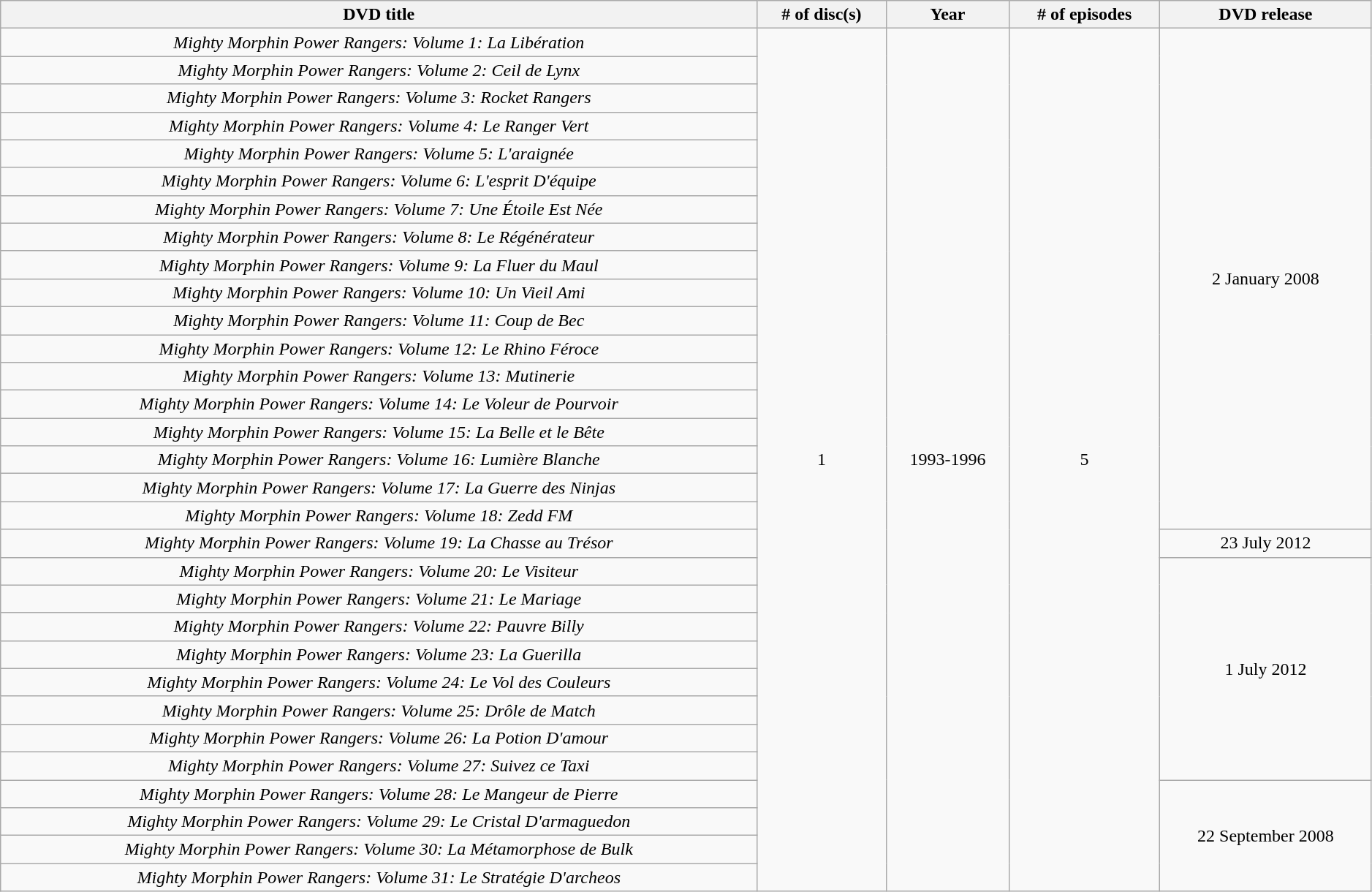<table class="wikitable"  style="width:99%; left:0 auto; text-align:center;">
<tr>
<th>DVD title</th>
<th># of disc(s)</th>
<th>Year</th>
<th># of episodes</th>
<th>DVD release</th>
</tr>
<tr>
<td><em>Mighty Morphin Power Rangers: Volume 1: La Libération</em></td>
<td rowspan="31">1</td>
<td rowspan="31">1993-1996</td>
<td rowspan="31">5</td>
<td rowspan="18">2 January 2008</td>
</tr>
<tr>
<td><em>Mighty Morphin Power Rangers: Volume 2: Ceil de Lynx</em></td>
</tr>
<tr>
<td><em>Mighty Morphin Power Rangers: Volume 3: Rocket Rangers</em></td>
</tr>
<tr>
<td><em>Mighty Morphin Power Rangers: Volume 4: Le Ranger Vert</em></td>
</tr>
<tr>
<td><em>Mighty Morphin Power Rangers: Volume 5: L'araignée</em></td>
</tr>
<tr>
<td><em>Mighty Morphin Power Rangers: Volume 6: L'esprit D'équipe</em></td>
</tr>
<tr>
<td><em>Mighty Morphin Power Rangers: Volume 7: Une Étoile Est Née</em></td>
</tr>
<tr>
<td><em>Mighty Morphin Power Rangers: Volume 8: Le Régénérateur</em></td>
</tr>
<tr>
<td><em>Mighty Morphin Power Rangers: Volume 9: La Fluer du Maul</em></td>
</tr>
<tr>
<td><em>Mighty Morphin Power Rangers: Volume 10: Un Vieil Ami</em></td>
</tr>
<tr>
<td><em>Mighty Morphin Power Rangers: Volume 11: Coup de Bec</em></td>
</tr>
<tr>
<td><em>Mighty Morphin Power Rangers: Volume 12: Le Rhino Féroce</em></td>
</tr>
<tr>
<td><em>Mighty Morphin Power Rangers: Volume 13: Mutinerie</em></td>
</tr>
<tr>
<td><em>Mighty Morphin Power Rangers: Volume 14: Le Voleur de Pourvoir</em></td>
</tr>
<tr>
<td><em>Mighty Morphin Power Rangers: Volume 15: La Belle et le Bête</em></td>
</tr>
<tr>
<td><em>Mighty Morphin Power Rangers: Volume 16: Lumière Blanche</em></td>
</tr>
<tr>
<td><em>Mighty Morphin Power Rangers: Volume 17: La Guerre des Ninjas</em></td>
</tr>
<tr>
<td><em>Mighty Morphin Power Rangers: Volume 18: Zedd FM</em></td>
</tr>
<tr>
<td><em>Mighty Morphin Power Rangers: Volume 19: La Chasse au Trésor</em></td>
<td>23 July 2012</td>
</tr>
<tr>
<td><em>Mighty Morphin Power Rangers: Volume 20: Le Visiteur</em></td>
<td rowspan="8">1 July 2012</td>
</tr>
<tr>
<td><em>Mighty Morphin Power Rangers: Volume 21: Le Mariage</em></td>
</tr>
<tr>
<td><em>Mighty Morphin Power Rangers: Volume 22: Pauvre Billy</em></td>
</tr>
<tr>
<td><em>Mighty Morphin Power Rangers: Volume 23: La Guerilla</em></td>
</tr>
<tr>
<td><em>Mighty Morphin Power Rangers: Volume 24: Le Vol des Couleurs</em></td>
</tr>
<tr>
<td><em>Mighty Morphin Power Rangers: Volume 25: Drôle de Match</em></td>
</tr>
<tr>
<td><em>Mighty Morphin Power Rangers: Volume 26: La Potion D'amour</em></td>
</tr>
<tr>
<td><em>Mighty Morphin Power Rangers: Volume 27: Suivez ce Taxi</em></td>
</tr>
<tr>
<td><em>Mighty Morphin Power Rangers: Volume 28: Le Mangeur de Pierre</em></td>
<td rowspan="4">22 September 2008</td>
</tr>
<tr>
<td><em>Mighty Morphin Power Rangers: Volume 29: Le Cristal D'armaguedon</em></td>
</tr>
<tr>
<td><em>Mighty Morphin Power Rangers: Volume 30: La Métamorphose de Bulk</em></td>
</tr>
<tr>
<td><em>Mighty Morphin Power Rangers: Volume 31: Le Stratégie D'archeos</em></td>
</tr>
</table>
